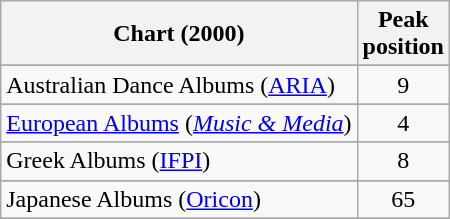<table class="wikitable sortable">
<tr>
<th>Chart (2000)</th>
<th>Peak<br>position</th>
</tr>
<tr>
</tr>
<tr>
<td>Australian Dance Albums (<a href='#'>ARIA</a>)</td>
<td align="center">9</td>
</tr>
<tr>
</tr>
<tr>
</tr>
<tr>
</tr>
<tr>
</tr>
<tr>
<td><a href='#'>European Albums</a> (<em><a href='#'>Music & Media</a></em>)</td>
<td style="text-align:center;">4</td>
</tr>
<tr>
</tr>
<tr>
</tr>
<tr>
</tr>
<tr>
<td align="left">Greek Albums (<a href='#'>IFPI</a>)</td>
<td style="text-align:center;">8</td>
</tr>
<tr>
</tr>
<tr>
</tr>
<tr>
</tr>
<tr>
<td align="left">Japanese Albums (<a href='#'>Oricon</a>)</td>
<td align="center">65</td>
</tr>
<tr>
</tr>
<tr>
</tr>
<tr>
</tr>
<tr>
</tr>
<tr>
</tr>
<tr>
</tr>
</table>
